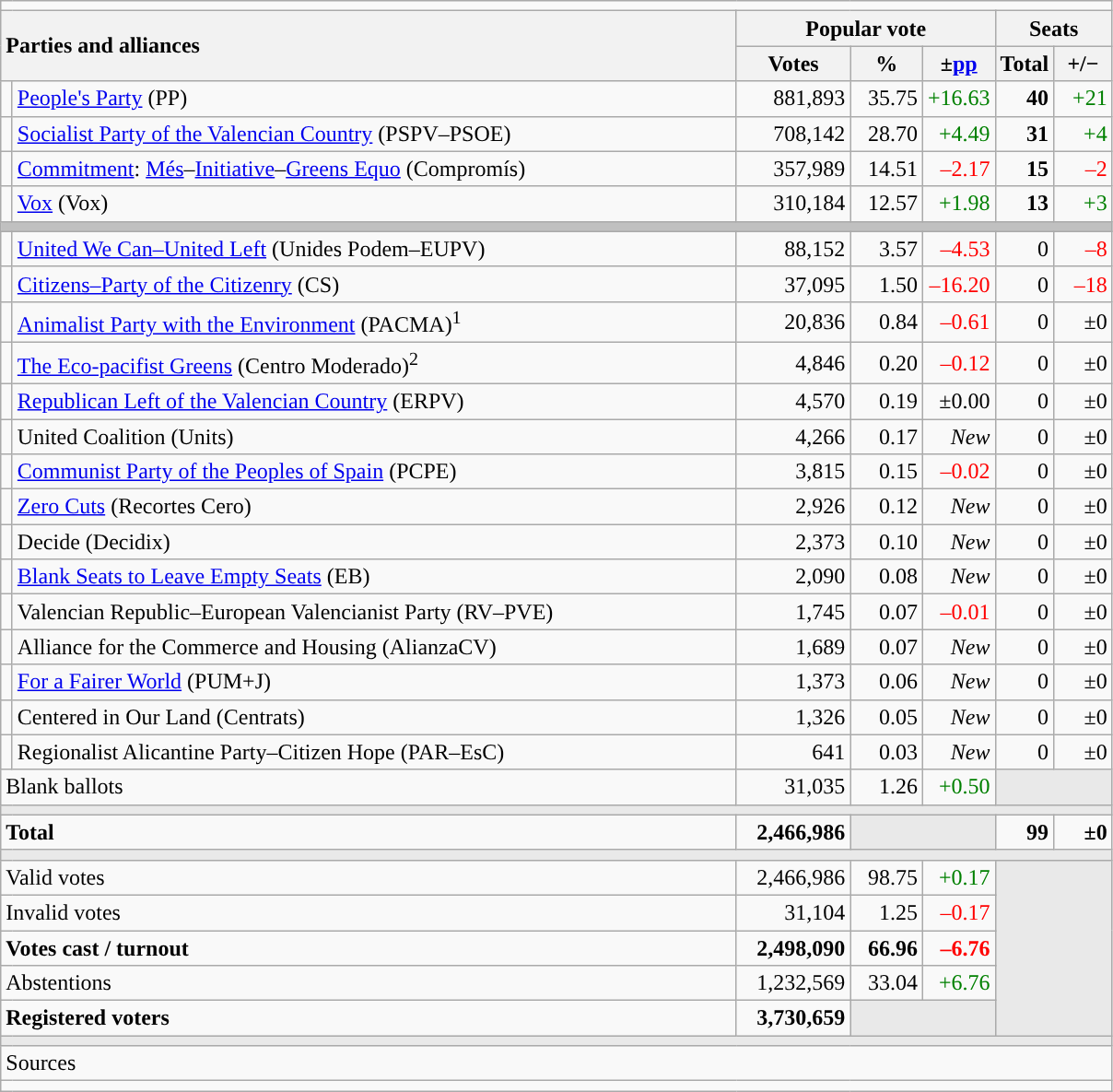<table class="wikitable" style="text-align:right;">
<tr>
<td colspan="7"></td>
</tr>
<tr>
<th style="text-align:left;" rowspan="2" colspan="2" width="525">Parties and alliances</th>
<th colspan="3">Popular vote</th>
<th colspan="2">Seats</th>
</tr>
<tr>
<th width="75">Votes</th>
<th width="45">%</th>
<th width="45">±<a href='#'>pp</a></th>
<th width="35">Total</th>
<th width="35">+/−</th>
</tr>
<tr>
<td width="1" style="color:inherit;background:"></td>
<td align="left"><a href='#'>People's Party</a> (PP)</td>
<td>881,893</td>
<td>35.75</td>
<td style="color:green;">+16.63</td>
<td><strong>40</strong></td>
<td style="color:green;">+21</td>
</tr>
<tr>
<td style="color:inherit;background:"></td>
<td align="left"><a href='#'>Socialist Party of the Valencian Country</a> (PSPV–PSOE)</td>
<td>708,142</td>
<td>28.70</td>
<td style="color:green;">+4.49</td>
<td><strong>31</strong></td>
<td style="color:green;">+4</td>
</tr>
<tr>
<td style="color:inherit;background:"></td>
<td align="left"><a href='#'>Commitment</a>: <a href='#'>Més</a>–<a href='#'>Initiative</a>–<a href='#'>Greens Equo</a> (Compromís)</td>
<td>357,989</td>
<td>14.51</td>
<td style="color:red;">–2.17</td>
<td><strong>15</strong></td>
<td style="color:red;">–2</td>
</tr>
<tr>
<td style="color:inherit;background:"></td>
<td align="left"><a href='#'>Vox</a> (Vox)</td>
<td>310,184</td>
<td>12.57</td>
<td style="color:green;">+1.98</td>
<td><strong>13</strong></td>
<td style="color:green;">+3</td>
</tr>
<tr>
<td colspan="7" bgcolor="#C0C0C0"></td>
</tr>
<tr>
<td style="color:inherit;background:"></td>
<td align="left"><a href='#'>United We Can–United Left</a> (Unides Podem–EUPV)</td>
<td>88,152</td>
<td>3.57</td>
<td style="color:red;">–4.53</td>
<td>0</td>
<td style="color:red;">–8</td>
</tr>
<tr>
<td style="color:inherit;background:"></td>
<td align="left"><a href='#'>Citizens–Party of the Citizenry</a> (CS)</td>
<td>37,095</td>
<td>1.50</td>
<td style="color:red;">–16.20</td>
<td>0</td>
<td style="color:red;">–18</td>
</tr>
<tr>
<td style="color:inherit;background:"></td>
<td align="left"><a href='#'>Animalist Party with the Environment</a> (PACMA)<sup>1</sup></td>
<td>20,836</td>
<td>0.84</td>
<td style="color:red;">–0.61</td>
<td>0</td>
<td>±0</td>
</tr>
<tr>
<td style="color:inherit;background:"></td>
<td align="left"><a href='#'>The Eco-pacifist Greens</a> (Centro Moderado)<sup>2</sup></td>
<td>4,846</td>
<td>0.20</td>
<td style="color:red;">–0.12</td>
<td>0</td>
<td>±0</td>
</tr>
<tr>
<td style="color:inherit;background:"></td>
<td align="left"><a href='#'>Republican Left of the Valencian Country</a> (ERPV)</td>
<td>4,570</td>
<td>0.19</td>
<td>±0.00</td>
<td>0</td>
<td>±0</td>
</tr>
<tr>
<td style="color:inherit;background:"></td>
<td align="left">United Coalition (Units)</td>
<td>4,266</td>
<td>0.17</td>
<td><em>New</em></td>
<td>0</td>
<td>±0</td>
</tr>
<tr>
<td style="color:inherit;background:"></td>
<td align="left"><a href='#'>Communist Party of the Peoples of Spain</a> (PCPE)</td>
<td>3,815</td>
<td>0.15</td>
<td style="color:red;">–0.02</td>
<td>0</td>
<td>±0</td>
</tr>
<tr>
<td style="color:inherit;background:"></td>
<td align="left"><a href='#'>Zero Cuts</a> (Recortes Cero)</td>
<td>2,926</td>
<td>0.12</td>
<td><em>New</em></td>
<td>0</td>
<td>±0</td>
</tr>
<tr>
<td style="color:inherit;background:"></td>
<td align="left">Decide (Decidix)</td>
<td>2,373</td>
<td>0.10</td>
<td><em>New</em></td>
<td>0</td>
<td>±0</td>
</tr>
<tr>
<td style="color:inherit;background:"></td>
<td align="left"><a href='#'>Blank Seats to Leave Empty Seats</a> (EB)</td>
<td>2,090</td>
<td>0.08</td>
<td><em>New</em></td>
<td>0</td>
<td>±0</td>
</tr>
<tr>
<td style="color:inherit;background:"></td>
<td align="left">Valencian Republic–European Valencianist Party (RV–PVE)</td>
<td>1,745</td>
<td>0.07</td>
<td style="color:red;">–0.01</td>
<td>0</td>
<td>±0</td>
</tr>
<tr>
<td style="color:inherit;background:"></td>
<td align="left">Alliance for the Commerce and Housing (AlianzaCV)</td>
<td>1,689</td>
<td>0.07</td>
<td><em>New</em></td>
<td>0</td>
<td>±0</td>
</tr>
<tr>
<td style="color:inherit;background:"></td>
<td align="left"><a href='#'>For a Fairer World</a> (PUM+J)</td>
<td>1,373</td>
<td>0.06</td>
<td><em>New</em></td>
<td>0</td>
<td>±0</td>
</tr>
<tr>
<td style="color:inherit;background:"></td>
<td align="left">Centered in Our Land (Centrats)</td>
<td>1,326</td>
<td>0.05</td>
<td><em>New</em></td>
<td>0</td>
<td>±0</td>
</tr>
<tr>
<td style="color:inherit;background:"></td>
<td align="left">Regionalist Alicantine Party–Citizen Hope (PAR–EsC)</td>
<td>641</td>
<td>0.03</td>
<td><em>New</em></td>
<td>0</td>
<td>±0</td>
</tr>
<tr>
<td align="left" colspan="2">Blank ballots</td>
<td>31,035</td>
<td>1.26</td>
<td style="color:green;">+0.50</td>
<td bgcolor="#E9E9E9" colspan="2"></td>
</tr>
<tr>
<td colspan="7" bgcolor="#E9E9E9"></td>
</tr>
<tr style="font-weight:bold;">
<td align="left" colspan="2">Total</td>
<td>2,466,986</td>
<td bgcolor="#E9E9E9" colspan="2"></td>
<td>99</td>
<td>±0</td>
</tr>
<tr>
<td colspan="7" bgcolor="#E9E9E9"></td>
</tr>
<tr>
<td align="left" colspan="2">Valid votes</td>
<td>2,466,986</td>
<td>98.75</td>
<td style="color:green;">+0.17</td>
<td bgcolor="#E9E9E9" colspan="2" rowspan="5"></td>
</tr>
<tr>
<td align="left" colspan="2">Invalid votes</td>
<td>31,104</td>
<td>1.25</td>
<td style="color:red;">–0.17</td>
</tr>
<tr style="font-weight:bold;">
<td align="left" colspan="2">Votes cast / turnout</td>
<td>2,498,090</td>
<td>66.96</td>
<td style="color:red;">–6.76</td>
</tr>
<tr>
<td align="left" colspan="2">Abstentions</td>
<td>1,232,569</td>
<td>33.04</td>
<td style="color:green;">+6.76</td>
</tr>
<tr style="font-weight:bold;">
<td align="left" colspan="2">Registered voters</td>
<td>3,730,659</td>
<td bgcolor="#E9E9E9" colspan="2"></td>
</tr>
<tr>
<td colspan="7" bgcolor="#E9E9E9"></td>
</tr>
<tr>
<td align="left" colspan="7">Sources</td>
</tr>
<tr>
<td colspan="7" style="text-align:left; max-width:790px;"></td>
</tr>
</table>
